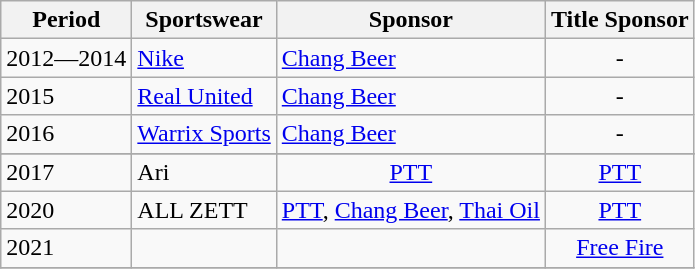<table class="wikitable">
<tr>
<th>Period</th>
<th>Sportswear</th>
<th>Sponsor</th>
<th>Title Sponsor</th>
</tr>
<tr>
<td>2012—2014</td>
<td> <a href='#'>Nike</a></td>
<td><a href='#'>Chang Beer</a></td>
<td style="text-align:center;">-</td>
</tr>
<tr>
<td>2015</td>
<td> <a href='#'>Real United</a></td>
<td><a href='#'>Chang Beer</a></td>
<td style="text-align:center;">-</td>
</tr>
<tr>
<td>2016</td>
<td> <a href='#'>Warrix Sports</a></td>
<td><a href='#'>Chang Beer</a></td>
<td style="text-align:center;">-</td>
</tr>
<tr>
</tr>
<tr>
<td>2017</td>
<td> Ari</td>
<td style="text-align:center;"><a href='#'>PTT</a></td>
<td style="text-align:center;"><a href='#'>PTT</a></td>
</tr>
<tr>
<td>2020</td>
<td> ALL ZETT</td>
<td style="text-align:center;"><a href='#'>PTT</a>, <a href='#'>Chang Beer</a>, <a href='#'>Thai Oil</a></td>
<td style="text-align:center;"><a href='#'>PTT</a></td>
</tr>
<tr>
<td>2021</td>
<td></td>
<td></td>
<td style="text-align:center;"><a href='#'>Free Fire</a></td>
</tr>
<tr>
</tr>
</table>
